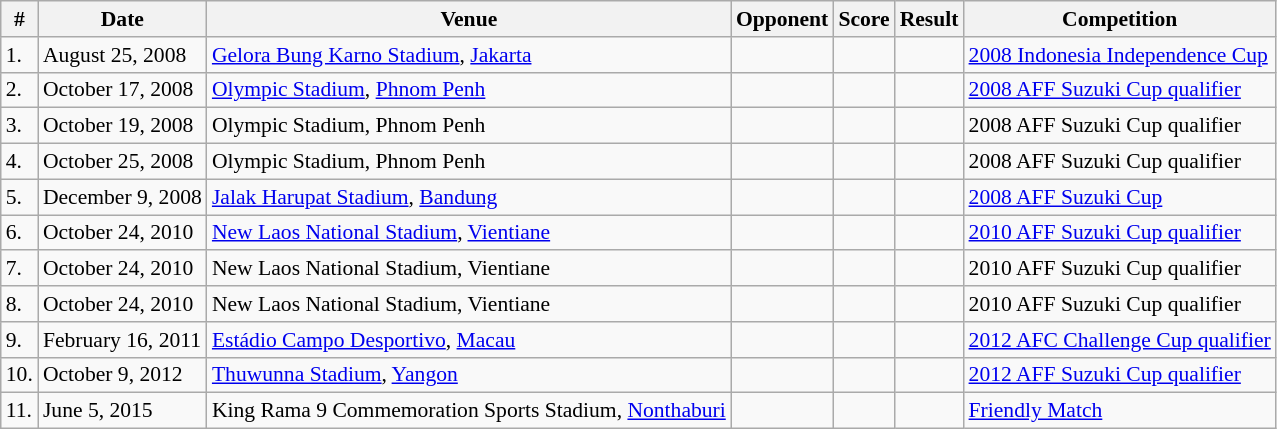<table class="wikitable" style="font-size:90%">
<tr>
<th>#</th>
<th>Date</th>
<th>Venue</th>
<th>Opponent</th>
<th>Score</th>
<th>Result</th>
<th>Competition</th>
</tr>
<tr>
<td>1.</td>
<td>August 25, 2008</td>
<td><a href='#'>Gelora Bung Karno Stadium</a>, <a href='#'>Jakarta</a></td>
<td></td>
<td></td>
<td></td>
<td><a href='#'>2008 Indonesia Independence Cup</a></td>
</tr>
<tr>
<td>2.</td>
<td>October 17, 2008</td>
<td><a href='#'>Olympic Stadium</a>, <a href='#'>Phnom Penh</a></td>
<td></td>
<td></td>
<td></td>
<td><a href='#'>2008 AFF Suzuki Cup qualifier</a></td>
</tr>
<tr>
<td>3.</td>
<td>October 19, 2008</td>
<td>Olympic Stadium, Phnom Penh</td>
<td></td>
<td></td>
<td></td>
<td>2008 AFF Suzuki Cup qualifier</td>
</tr>
<tr>
<td>4.</td>
<td>October 25, 2008</td>
<td>Olympic Stadium, Phnom Penh</td>
<td></td>
<td></td>
<td></td>
<td>2008 AFF Suzuki Cup qualifier</td>
</tr>
<tr>
<td>5.</td>
<td>December 9, 2008</td>
<td><a href='#'>Jalak Harupat Stadium</a>, <a href='#'>Bandung</a></td>
<td></td>
<td></td>
<td></td>
<td><a href='#'>2008 AFF Suzuki Cup</a></td>
</tr>
<tr>
<td>6.</td>
<td>October 24, 2010</td>
<td><a href='#'>New Laos National Stadium</a>, <a href='#'>Vientiane</a></td>
<td></td>
<td></td>
<td></td>
<td><a href='#'>2010 AFF Suzuki Cup qualifier</a></td>
</tr>
<tr>
<td>7.</td>
<td>October 24, 2010</td>
<td>New Laos National Stadium, Vientiane</td>
<td></td>
<td></td>
<td></td>
<td>2010 AFF Suzuki Cup qualifier</td>
</tr>
<tr>
<td>8.</td>
<td>October 24, 2010</td>
<td>New Laos National Stadium, Vientiane</td>
<td></td>
<td></td>
<td></td>
<td>2010 AFF Suzuki Cup qualifier</td>
</tr>
<tr>
<td>9.</td>
<td>February 16, 2011</td>
<td><a href='#'>Estádio Campo Desportivo</a>, <a href='#'>Macau</a></td>
<td></td>
<td></td>
<td></td>
<td><a href='#'>2012 AFC Challenge Cup qualifier</a></td>
</tr>
<tr>
<td>10.</td>
<td>October 9, 2012</td>
<td><a href='#'>Thuwunna Stadium</a>, <a href='#'>Yangon</a></td>
<td></td>
<td></td>
<td></td>
<td><a href='#'>2012 AFF Suzuki Cup qualifier</a></td>
</tr>
<tr>
<td>11.</td>
<td>June 5, 2015</td>
<td>King Rama 9 Commemoration Sports Stadium, <a href='#'>Nonthaburi</a></td>
<td></td>
<td></td>
<td></td>
<td><a href='#'>Friendly Match</a></td>
</tr>
</table>
